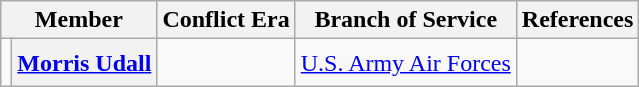<table class=wikitable style="text-align:center">
<tr>
<th scope="col" colspan="2">Member</th>
<th scope="col">Conflict Era</th>
<th scope="col">Branch of Service</th>
<th scope="col">References</th>
</tr>
<tr style="height:2em;">
<td></td>
<th scope="row"><a href='#'>Morris Udall</a></th>
<td></td>
<td><a href='#'>U.S. Army Air Forces</a></td>
<td></td>
</tr>
</table>
